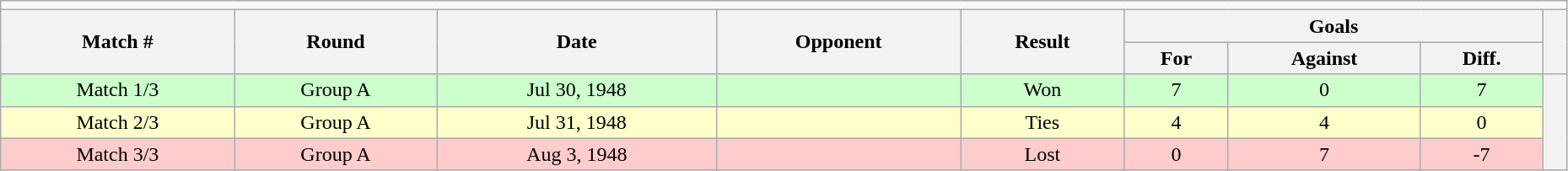<table class="wikitable" style="text-align: center; width: 98%; font-size: 100%; margin-left: 1em;">
<tr>
<td colspan="10"></td>
</tr>
<tr>
<th rowspan="2">Match #</th>
<th rowspan="2">Round</th>
<th rowspan="2">Date</th>
<th rowspan="2">Opponent</th>
<th rowspan="2">Result</th>
<th colspan="3">Goals</th>
<th rowspan="2"></th>
</tr>
<tr>
<th>For</th>
<th>Against</th>
<th>Diff.</th>
</tr>
<tr style="background: #cfc;">
<td>Match 1/3</td>
<td>Group A</td>
<td>Jul 30, 1948</td>
<td></td>
<td>Won</td>
<td>7</td>
<td>0</td>
<td>7</td>
<td rowspan="3" style="background: #f2f2f2;"></td>
</tr>
<tr style="background: #ffc;">
<td>Match 2/3</td>
<td>Group A</td>
<td>Jul 31, 1948</td>
<td></td>
<td>Ties</td>
<td>4</td>
<td>4</td>
<td>0</td>
</tr>
<tr style="background: #fcc;">
<td>Match 3/3</td>
<td>Group A</td>
<td>Aug 3, 1948</td>
<td></td>
<td>Lost</td>
<td>0</td>
<td>7</td>
<td>-7</td>
</tr>
</table>
